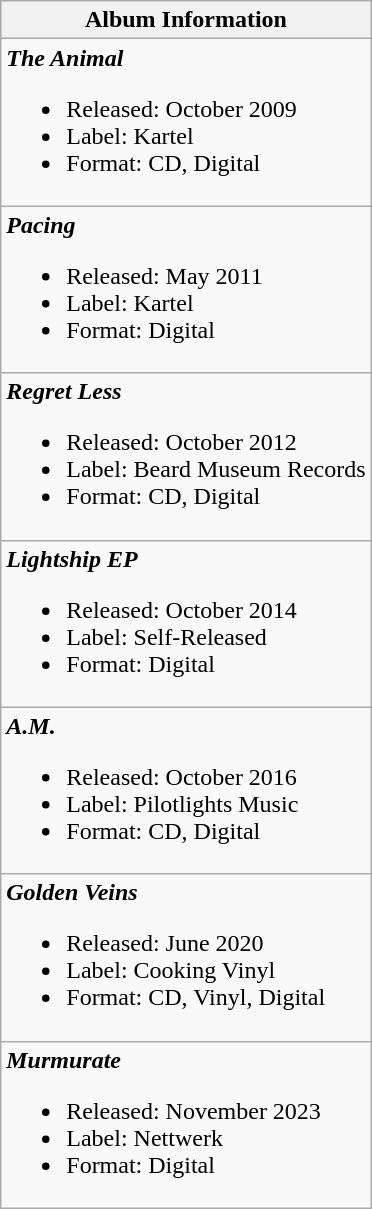<table class="wikitable">
<tr>
<th>Album Information</th>
</tr>
<tr>
<td><strong><em>The Animal</em></strong><br><ul><li>Released: October 2009</li><li>Label: Kartel</li><li>Format: CD, Digital</li></ul></td>
</tr>
<tr>
<td><strong><em>Pacing</em></strong><br><ul><li>Released: May 2011</li><li>Label: Kartel</li><li>Format: Digital</li></ul></td>
</tr>
<tr>
<td><strong><em>Regret Less</em></strong><br><ul><li>Released: October 2012</li><li>Label: Beard Museum Records</li><li>Format: CD, Digital</li></ul></td>
</tr>
<tr>
<td><strong><em>Lightship EP</em></strong><br><ul><li>Released: October 2014</li><li>Label: Self-Released</li><li>Format: Digital</li></ul></td>
</tr>
<tr>
<td><strong><em>A.M.</em></strong><br><ul><li>Released: October 2016</li><li>Label: Pilotlights Music</li><li>Format: CD, Digital</li></ul></td>
</tr>
<tr>
<td><strong><em>Golden Veins</em></strong><br><ul><li>Released: June 2020</li><li>Label: Cooking Vinyl</li><li>Format: CD, Vinyl, Digital</li></ul></td>
</tr>
<tr>
<td><strong><em>Murmurate</em></strong><br><ul><li>Released: November 2023</li><li>Label: Nettwerk</li><li>Format: Digital</li></ul></td>
</tr>
</table>
